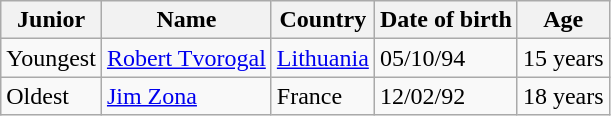<table class="wikitable">
<tr>
<th>Junior</th>
<th>Name</th>
<th>Country</th>
<th>Date of birth</th>
<th>Age</th>
</tr>
<tr>
<td>Youngest</td>
<td><a href='#'>Robert Tvorogal</a></td>
<td><a href='#'>Lithuania</a> </td>
<td>05/10/94</td>
<td>15 years</td>
</tr>
<tr>
<td>Oldest</td>
<td><a href='#'>Jim Zona</a></td>
<td>France </td>
<td>12/02/92</td>
<td>18 years</td>
</tr>
</table>
